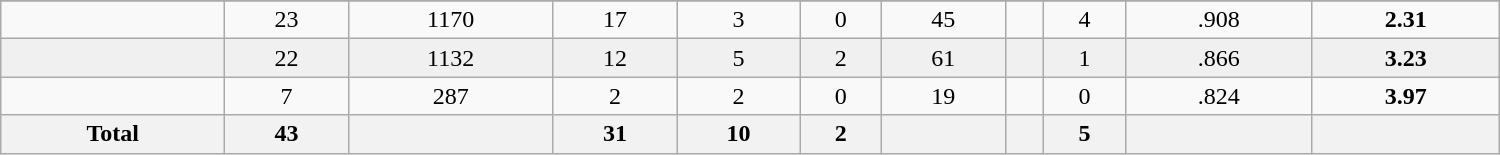<table class="wikitable sortable" width ="1000">
<tr align="center">
</tr>
<tr align="center">
<td></td>
<td>23</td>
<td>1170</td>
<td>17</td>
<td>3</td>
<td>0</td>
<td>45</td>
<td></td>
<td>4</td>
<td>.908</td>
<td><strong>2.31</strong></td>
</tr>
<tr align="center" bgcolor="#f0f0f0">
<td></td>
<td>22</td>
<td>1132</td>
<td>12</td>
<td>5</td>
<td>2</td>
<td>61</td>
<td></td>
<td>1</td>
<td>.866</td>
<td><strong>3.23</strong></td>
</tr>
<tr align="center">
<td></td>
<td>7</td>
<td>287</td>
<td>2</td>
<td>2</td>
<td>0</td>
<td>19</td>
<td></td>
<td>0</td>
<td>.824</td>
<td><strong>3.97</strong></td>
</tr>
<tr>
<th>Total</th>
<th>43</th>
<th></th>
<th>31</th>
<th>10</th>
<th>2</th>
<th></th>
<th></th>
<th>5</th>
<th></th>
<th></th>
</tr>
</table>
